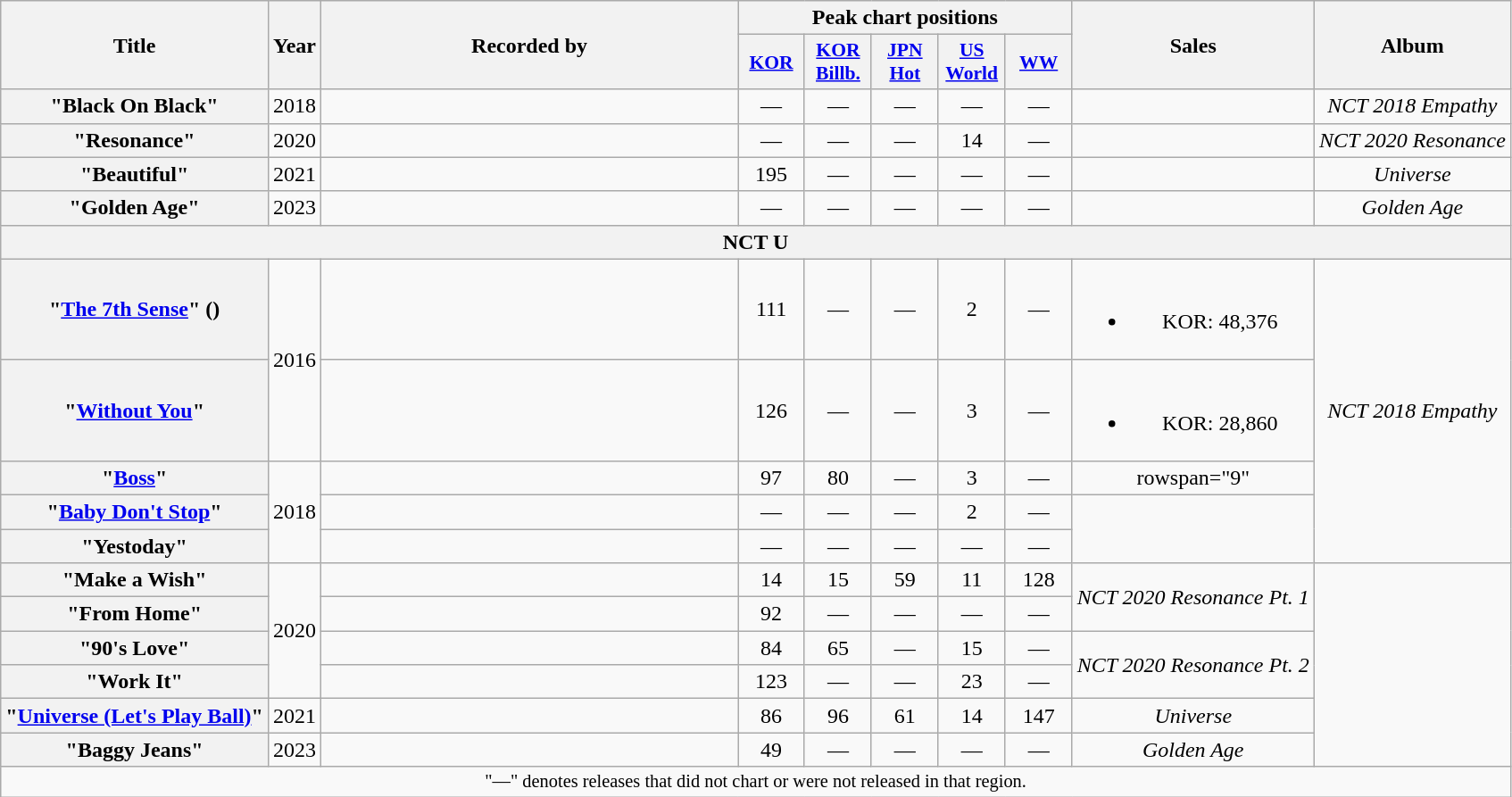<table class="wikitable plainrowheaders" style="text-align:center;">
<tr>
<th scope="col" rowspan="2">Title</th>
<th scope="col" rowspan="2">Year</th>
<th scope="col" rowspan="2" style="width:19em;">Recorded by</th>
<th scope="col" colspan="5">Peak chart positions</th>
<th scope="col" rowspan="2">Sales</th>
<th scope="col" rowspan="2">Album</th>
</tr>
<tr>
<th scope="col" style="width:3em;font-size:90%;"><a href='#'>KOR</a><br></th>
<th scope="col" style="width:3em;font-size:90%;"><a href='#'>KOR<br>Billb.</a><br></th>
<th scope="col" style="width:3em;font-size:90%;"><a href='#'>JPN<br>Hot</a><br></th>
<th scope="col" style="width:3em;font-size:90%;"><a href='#'>US<br>World</a><br></th>
<th scope="col" style="width:3em;font-size:90%;"><a href='#'>WW</a><br></th>
</tr>
<tr>
<th scope="row">"Black On Black"</th>
<td>2018</td>
<td style="text-align:left"></td>
<td>—</td>
<td>—</td>
<td>—</td>
<td>—</td>
<td>—</td>
<td></td>
<td><em>NCT 2018 Empathy</em></td>
</tr>
<tr>
<th scope="row">"Resonance"</th>
<td>2020</td>
<td style="text-align:left"></td>
<td>—</td>
<td>—</td>
<td>—</td>
<td>14</td>
<td>—</td>
<td></td>
<td><em>NCT 2020 Resonance</em></td>
</tr>
<tr>
<th scope="row">"Beautiful"</th>
<td>2021</td>
<td style="text-align:left"></td>
<td>195</td>
<td>—</td>
<td>—</td>
<td>—</td>
<td>—</td>
<td></td>
<td><em>Universe</em></td>
</tr>
<tr>
<th scope="row">"Golden Age"</th>
<td>2023</td>
<td style="text-align:left"></td>
<td>—</td>
<td>—</td>
<td>—</td>
<td>—</td>
<td>—</td>
<td></td>
<td><em>Golden Age</em></td>
</tr>
<tr>
<th colspan="11">NCT U</th>
</tr>
<tr>
<th scope="row">"<a href='#'>The 7th Sense</a>" ()</th>
<td rowspan="2">2016</td>
<td style="text-align:left"></td>
<td>111</td>
<td>—</td>
<td>—</td>
<td>2</td>
<td>—</td>
<td><br><ul><li>KOR: 48,376</li></ul></td>
<td rowspan="5"><em>NCT 2018 Empathy</em></td>
</tr>
<tr>
<th scope="row">"<a href='#'>Without You</a>"</th>
<td style="text-align:left"></td>
<td>126</td>
<td>—</td>
<td>—</td>
<td>3</td>
<td>—</td>
<td><br><ul><li>KOR: 28,860</li></ul></td>
</tr>
<tr>
<th scope="row">"<a href='#'>Boss</a>"</th>
<td rowspan="3">2018</td>
<td style="text-align:left"></td>
<td>97</td>
<td>80</td>
<td>—</td>
<td>3</td>
<td>—</td>
<td>rowspan="9" </td>
</tr>
<tr>
<th scope="row">"<a href='#'>Baby Don't Stop</a>"</th>
<td style="text-align:left"></td>
<td>—</td>
<td>—</td>
<td>—</td>
<td>2</td>
<td>—</td>
</tr>
<tr>
<th scope="row">"Yestoday"</th>
<td style="text-align:left"></td>
<td>—</td>
<td>—</td>
<td>—</td>
<td>—</td>
<td>—</td>
</tr>
<tr>
<th scope="row">"Make a Wish"</th>
<td rowspan="4">2020</td>
<td style="text-align:left"></td>
<td>14</td>
<td>15</td>
<td>59</td>
<td>11</td>
<td>128</td>
<td rowspan="2"><em>NCT 2020 Resonance Pt. 1</em></td>
</tr>
<tr>
<th scope="row">"From Home"</th>
<td style="text-align:left"></td>
<td>92</td>
<td>—</td>
<td>—</td>
<td>—</td>
<td>—</td>
</tr>
<tr>
<th scope="row">"90's Love"</th>
<td style="text-align:left"></td>
<td>84</td>
<td>65</td>
<td>—</td>
<td>15</td>
<td>—</td>
<td rowspan="2"><em>NCT 2020 Resonance Pt. 2</em></td>
</tr>
<tr>
<th scope="row">"Work It"</th>
<td style="text-align:left"></td>
<td>123</td>
<td>—</td>
<td>—</td>
<td>23</td>
<td>—</td>
</tr>
<tr>
<th scope="row">"<a href='#'>Universe (Let's Play Ball)</a>"</th>
<td>2021</td>
<td style="text-align:left"></td>
<td>86</td>
<td>96</td>
<td>61</td>
<td>14</td>
<td>147</td>
<td><em>Universe</em></td>
</tr>
<tr>
<th scope="row">"Baggy Jeans"</th>
<td>2023</td>
<td style="text-align:left"></td>
<td>49</td>
<td>—</td>
<td>—</td>
<td>—</td>
<td>—</td>
<td><em>Golden Age</em></td>
</tr>
<tr>
<td colspan="11" style="text-align:center; font-size:85%;">"—" denotes releases that did not chart or were not released in that region.</td>
</tr>
</table>
